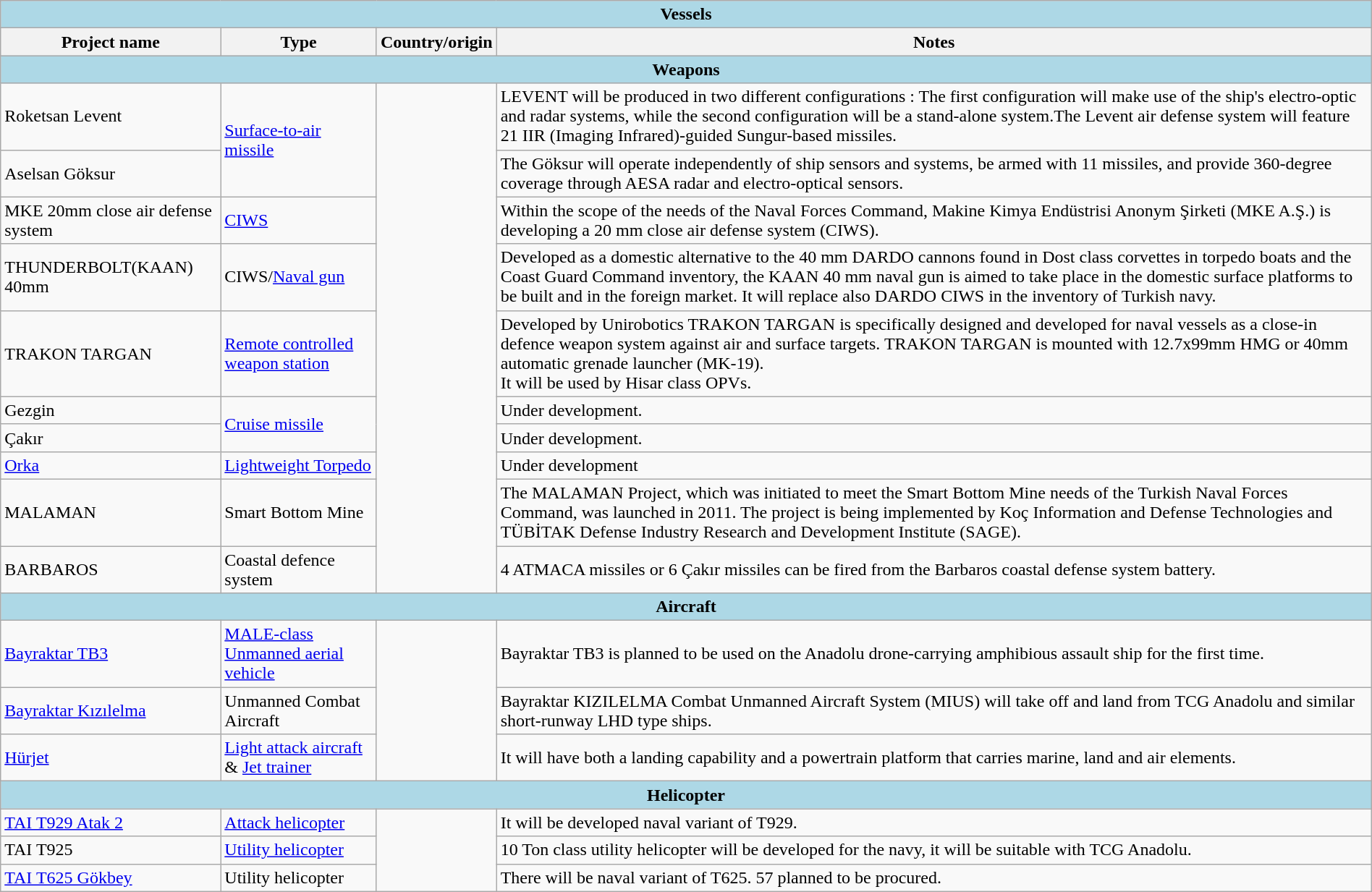<table class="wikitable" style="margin:auto; width:100%;">
<tr>
<th colspan="4" style="background:  Lightblue;">Vessels</th>
</tr>
<tr>
<th>Project name</th>
<th>Type</th>
<th>Country/origin</th>
<th>Notes</th>
</tr>
<tr>
<th colspan="4" style="background:  Lightblue;">Weapons</th>
</tr>
<tr>
<td>Roketsan Levent</td>
<td rowspan="2"><a href='#'>Surface-to-air missile</a></td>
<td rowspan="10"></td>
<td>LEVENT will be produced in two different configurations : The first configuration will make use of the ship's electro-optic and radar systems, while the second configuration will be a stand-alone system.The Levent air defense system will feature 21 IIR (Imaging Infrared)-guided Sungur-based missiles.</td>
</tr>
<tr>
<td>Aselsan Göksur</td>
<td>The Göksur will operate independently of ship sensors and systems, be armed with 11 missiles, and provide 360-degree coverage through AESA radar and electro-optical sensors.</td>
</tr>
<tr>
<td>MKE 20mm close air defense system</td>
<td><a href='#'>CIWS</a></td>
<td>Within the scope of the needs of the Naval Forces Command, Makine Kimya Endüstrisi Anonym Şirketi (MKE A.Ş.) is developing a 20 mm close air defense system (CIWS).</td>
</tr>
<tr>
<td>THUNDERBOLT(KAAN) 40mm</td>
<td>CIWS/<a href='#'>Naval gun</a></td>
<td>Developed as a domestic alternative to the 40 mm DARDO cannons found in Dost class corvettes in torpedo boats and the Coast Guard Command inventory, the KAAN 40 mm naval gun is aimed to take place in the domestic surface platforms to be built and in the foreign market. It will replace also DARDO CIWS in the inventory of Turkish navy.</td>
</tr>
<tr>
<td>TRAKON TARGAN</td>
<td><a href='#'>Remote controlled weapon station</a></td>
<td>Developed by Unirobotics TRAKON TARGAN is specifically designed and developed for naval vessels as a close-in defence weapon system against air and surface targets. TRAKON TARGAN is mounted with 12.7x99mm HMG or 40mm automatic grenade launcher (MK-19).<br>It will be used by Hisar class OPVs.</td>
</tr>
<tr>
<td>Gezgin</td>
<td rowspan="2"><a href='#'>Cruise missile</a></td>
<td>Under development.</td>
</tr>
<tr>
<td>Çakır</td>
<td>Under development.</td>
</tr>
<tr>
<td><a href='#'>Orka</a></td>
<td><a href='#'>Lightweight Torpedo</a></td>
<td>Under development</td>
</tr>
<tr>
<td>MALAMAN</td>
<td>Smart Bottom Mine</td>
<td>The MALAMAN Project, which was initiated to meet the Smart Bottom Mine needs of the Turkish Naval Forces Command, was launched in 2011. The project is being implemented by Koç Information and Defense Technologies and TÜBİTAK Defense Industry Research and Development Institute (SAGE).</td>
</tr>
<tr>
<td>BARBAROS</td>
<td>Coastal defence system</td>
<td>4 ATMACA missiles or 6 Çakır missiles can be fired from the Barbaros coastal defense system battery.</td>
</tr>
<tr>
<th colspan="4" style="background:  Lightblue;">Aircraft</th>
</tr>
<tr>
<td><a href='#'>Bayraktar TB3</a></td>
<td><a href='#'>MALE-class Unmanned aerial vehicle</a></td>
<td rowspan="3"></td>
<td>Bayraktar TB3 is planned to be used on the Anadolu drone-carrying amphibious assault ship for the first time.</td>
</tr>
<tr>
<td><a href='#'>Bayraktar Kızılelma</a></td>
<td>Unmanned Combat Aircraft</td>
<td>Bayraktar KIZILELMA Combat Unmanned Aircraft System (MIUS) will take off and land from TCG Anadolu and similar short-runway LHD type ships.</td>
</tr>
<tr>
<td><a href='#'>Hürjet</a></td>
<td><a href='#'>Light attack aircraft</a> & <a href='#'>Jet trainer</a></td>
<td>It will have both a landing capability and a powertrain platform that carries marine, land and air elements.</td>
</tr>
<tr>
<th colspan="4"  style="background:  Lightblue;">Helicopter</th>
</tr>
<tr>
<td><a href='#'>TAI T929 Atak 2</a></td>
<td><a href='#'>Attack helicopter</a></td>
<td rowspan="3"></td>
<td>It will be developed naval variant of T929.</td>
</tr>
<tr>
<td>TAI T925</td>
<td><a href='#'>Utility helicopter</a></td>
<td>10 Ton class utility helicopter will be developed for the navy, it will be suitable with TCG Anadolu.</td>
</tr>
<tr>
<td><a href='#'>TAI T625 Gökbey</a></td>
<td>Utility helicopter</td>
<td>There will be naval variant of T625. 57 planned to be procured.</td>
</tr>
</table>
